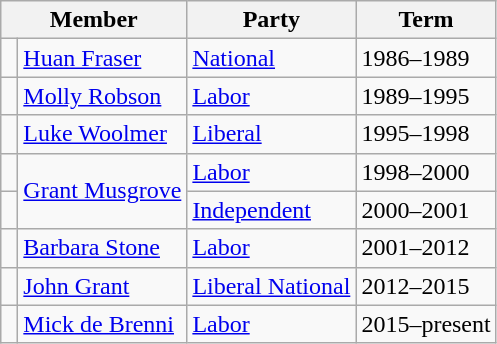<table class="wikitable">
<tr>
<th colspan="2">Member</th>
<th>Party</th>
<th>Term</th>
</tr>
<tr>
<td> </td>
<td><a href='#'>Huan Fraser</a></td>
<td><a href='#'>National</a></td>
<td>1986–1989</td>
</tr>
<tr>
<td> </td>
<td><a href='#'>Molly Robson</a></td>
<td><a href='#'>Labor</a></td>
<td>1989–1995</td>
</tr>
<tr>
<td> </td>
<td><a href='#'>Luke Woolmer</a></td>
<td><a href='#'>Liberal</a></td>
<td>1995–1998</td>
</tr>
<tr>
<td> </td>
<td rowspan="2"><a href='#'>Grant Musgrove</a></td>
<td><a href='#'>Labor</a></td>
<td>1998–2000</td>
</tr>
<tr>
<td> </td>
<td><a href='#'>Independent</a></td>
<td>2000–2001</td>
</tr>
<tr>
<td> </td>
<td><a href='#'>Barbara Stone</a></td>
<td><a href='#'>Labor</a></td>
<td>2001–2012</td>
</tr>
<tr>
<td> </td>
<td><a href='#'>John Grant</a></td>
<td><a href='#'>Liberal National</a></td>
<td>2012–2015</td>
</tr>
<tr>
<td> </td>
<td><a href='#'>Mick de Brenni</a></td>
<td><a href='#'>Labor</a></td>
<td>2015–present</td>
</tr>
</table>
